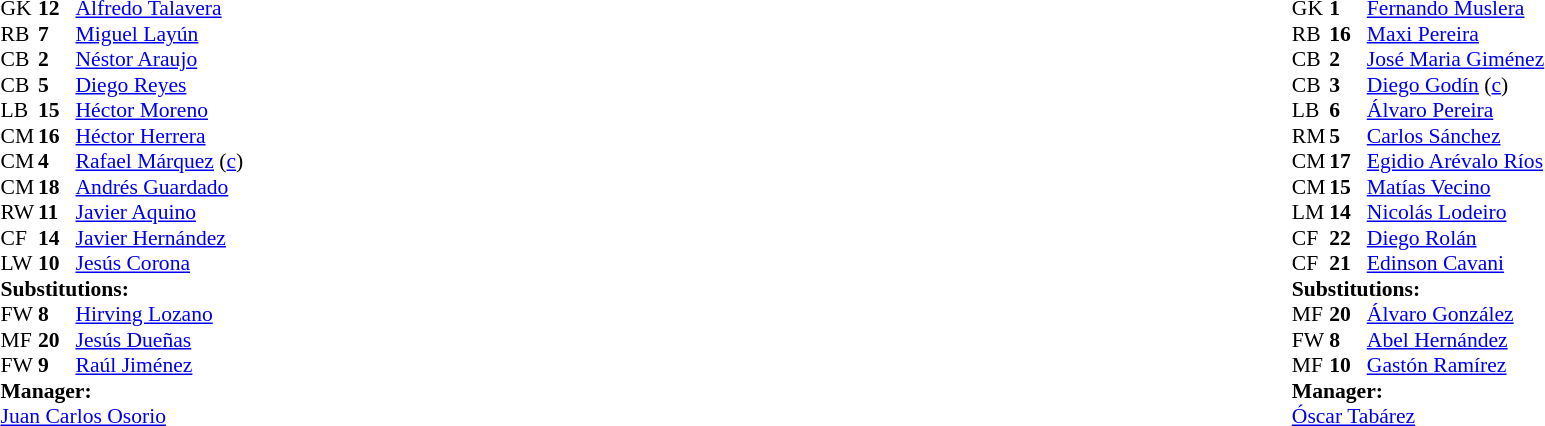<table style="width:100%">
<tr>
<td style="vertical-align:top; width:40%"><br><table style="font-size: 90%" cellspacing="0" cellpadding="0">
<tr>
<th width=25></th>
<th width=25></th>
</tr>
<tr>
<td>GK</td>
<td><strong>12</strong></td>
<td><a href='#'>Alfredo Talavera</a></td>
</tr>
<tr>
<td>RB</td>
<td><strong>7</strong></td>
<td><a href='#'>Miguel Layún</a></td>
</tr>
<tr>
<td>CB</td>
<td><strong>2</strong></td>
<td><a href='#'>Néstor Araujo</a></td>
</tr>
<tr>
<td>CB</td>
<td><strong>5</strong></td>
<td><a href='#'>Diego Reyes</a></td>
</tr>
<tr>
<td>LB</td>
<td><strong>15</strong></td>
<td><a href='#'>Héctor Moreno</a></td>
</tr>
<tr>
<td>CM</td>
<td><strong>16</strong></td>
<td><a href='#'>Héctor Herrera</a></td>
</tr>
<tr>
<td>CM</td>
<td><strong>4</strong></td>
<td><a href='#'>Rafael Márquez</a> (<a href='#'>c</a>)</td>
</tr>
<tr>
<td>CM</td>
<td><strong>18</strong></td>
<td><a href='#'>Andrés Guardado</a></td>
<td></td>
</tr>
<tr>
<td>RW</td>
<td><strong>11</strong></td>
<td><a href='#'>Javier Aquino</a></td>
<td></td>
<td></td>
</tr>
<tr>
<td>CF</td>
<td><strong>14</strong></td>
<td><a href='#'>Javier Hernández</a></td>
<td></td>
<td></td>
</tr>
<tr>
<td>LW</td>
<td><strong>10</strong></td>
<td><a href='#'>Jesús Corona</a></td>
<td></td>
<td></td>
</tr>
<tr>
<td colspan=3><strong>Substitutions:</strong></td>
</tr>
<tr>
<td>FW</td>
<td><strong>8</strong></td>
<td><a href='#'>Hirving Lozano</a></td>
<td></td>
<td></td>
</tr>
<tr>
<td>MF</td>
<td><strong>20</strong></td>
<td><a href='#'>Jesús Dueñas</a></td>
<td></td>
<td></td>
</tr>
<tr>
<td>FW</td>
<td><strong>9</strong></td>
<td><a href='#'>Raúl Jiménez</a></td>
<td></td>
<td></td>
</tr>
<tr>
<td colspan=3><strong>Manager:</strong></td>
</tr>
<tr>
<td colspan=4> <a href='#'>Juan Carlos Osorio</a></td>
</tr>
</table>
</td>
<td valign="top"></td>
<td style="vertical-align:top; width:50%"><br><table cellspacing="0" cellpadding="0" style="font-size:90%; margin:auto">
<tr>
<th width=25></th>
<th width=25></th>
</tr>
<tr>
<td>GK</td>
<td><strong>1</strong></td>
<td><a href='#'>Fernando Muslera</a></td>
</tr>
<tr>
<td>RB</td>
<td><strong>16</strong></td>
<td><a href='#'>Maxi Pereira</a></td>
<td></td>
</tr>
<tr>
<td>CB</td>
<td><strong>2</strong></td>
<td><a href='#'>José Maria Giménez</a></td>
<td></td>
</tr>
<tr>
<td>CB</td>
<td><strong>3</strong></td>
<td><a href='#'>Diego Godín</a> (<a href='#'>c</a>)</td>
<td></td>
</tr>
<tr>
<td>LB</td>
<td><strong>6</strong></td>
<td><a href='#'>Álvaro Pereira</a></td>
</tr>
<tr>
<td>RM</td>
<td><strong>5</strong></td>
<td><a href='#'>Carlos Sánchez</a></td>
<td></td>
<td></td>
</tr>
<tr>
<td>CM</td>
<td><strong>17</strong></td>
<td><a href='#'>Egidio Arévalo Ríos</a></td>
</tr>
<tr>
<td>CM</td>
<td><strong>15</strong></td>
<td><a href='#'>Matías Vecino</a></td>
<td></td>
</tr>
<tr>
<td>LM</td>
<td><strong>14</strong></td>
<td><a href='#'>Nicolás Lodeiro</a></td>
<td></td>
<td></td>
</tr>
<tr>
<td>CF</td>
<td><strong>22</strong></td>
<td><a href='#'>Diego Rolán</a></td>
<td></td>
<td></td>
</tr>
<tr>
<td>CF</td>
<td><strong>21</strong></td>
<td><a href='#'>Edinson Cavani</a></td>
</tr>
<tr>
<td colspan=3><strong>Substitutions:</strong></td>
</tr>
<tr>
<td>MF</td>
<td><strong>20</strong></td>
<td><a href='#'>Álvaro González</a></td>
<td></td>
<td></td>
</tr>
<tr>
<td>FW</td>
<td><strong>8</strong></td>
<td><a href='#'>Abel Hernández</a></td>
<td></td>
<td></td>
</tr>
<tr>
<td>MF</td>
<td><strong>10</strong></td>
<td><a href='#'>Gastón Ramírez</a></td>
<td></td>
<td></td>
</tr>
<tr>
<td colspan=3><strong>Manager:</strong></td>
</tr>
<tr>
<td colspan=3><a href='#'>Óscar Tabárez</a></td>
</tr>
</table>
</td>
</tr>
</table>
